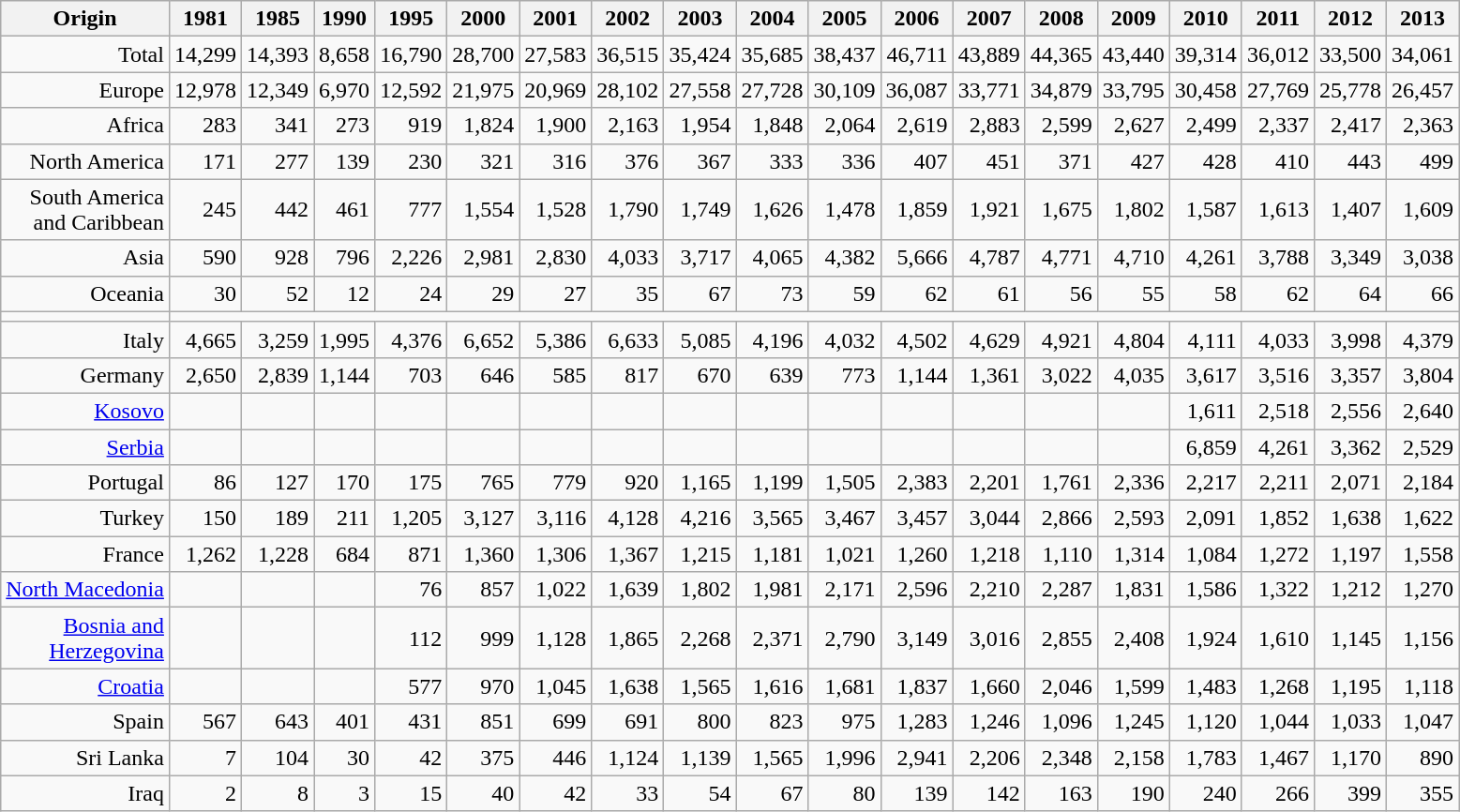<table class="wikitable sortable" style="text-align:right">
<tr>
<th>Origin</th>
<th>1981</th>
<th>1985</th>
<th>1990</th>
<th>1995</th>
<th>2000</th>
<th>2001</th>
<th>2002</th>
<th>2003</th>
<th>2004</th>
<th>2005</th>
<th>2006</th>
<th>2007</th>
<th>2008</th>
<th>2009</th>
<th>2010</th>
<th>2011</th>
<th>2012</th>
<th>2013</th>
</tr>
<tr>
<td>Total</td>
<td>14,299</td>
<td>14,393</td>
<td>8,658</td>
<td>16,790</td>
<td>28,700</td>
<td>27,583</td>
<td>36,515</td>
<td>35,424</td>
<td>35,685</td>
<td>38,437</td>
<td>46,711</td>
<td>43,889</td>
<td>44,365</td>
<td>43,440</td>
<td>39,314</td>
<td>36,012</td>
<td>33,500</td>
<td>34,061</td>
</tr>
<tr>
<td>Europe</td>
<td>12,978</td>
<td>12,349</td>
<td>6,970</td>
<td>12,592</td>
<td>21,975</td>
<td>20,969</td>
<td>28,102</td>
<td>27,558</td>
<td>27,728</td>
<td>30,109</td>
<td>36,087</td>
<td>33,771</td>
<td>34,879</td>
<td>33,795</td>
<td>30,458</td>
<td>27,769</td>
<td>25,778</td>
<td>26,457</td>
</tr>
<tr>
<td>Africa</td>
<td>283</td>
<td>341</td>
<td>273</td>
<td>919</td>
<td>1,824</td>
<td>1,900</td>
<td>2,163</td>
<td>1,954</td>
<td>1,848</td>
<td>2,064</td>
<td>2,619</td>
<td>2,883</td>
<td>2,599</td>
<td>2,627</td>
<td>2,499</td>
<td>2,337</td>
<td>2,417</td>
<td>2,363</td>
</tr>
<tr>
<td>North America</td>
<td>171</td>
<td>277</td>
<td>139</td>
<td>230</td>
<td>321</td>
<td>316</td>
<td>376</td>
<td>367</td>
<td>333</td>
<td>336</td>
<td>407</td>
<td>451</td>
<td>371</td>
<td>427</td>
<td>428</td>
<td>410</td>
<td>443</td>
<td>499</td>
</tr>
<tr>
<td>South America <br>and Caribbean</td>
<td>245</td>
<td>442</td>
<td>461</td>
<td>777</td>
<td>1,554</td>
<td>1,528</td>
<td>1,790</td>
<td>1,749</td>
<td>1,626</td>
<td>1,478</td>
<td>1,859</td>
<td>1,921</td>
<td>1,675</td>
<td>1,802</td>
<td>1,587</td>
<td>1,613</td>
<td>1,407</td>
<td>1,609</td>
</tr>
<tr>
<td>Asia</td>
<td>590</td>
<td>928</td>
<td>796</td>
<td>2,226</td>
<td>2,981</td>
<td>2,830</td>
<td>4,033</td>
<td>3,717</td>
<td>4,065</td>
<td>4,382</td>
<td>5,666</td>
<td>4,787</td>
<td>4,771</td>
<td>4,710</td>
<td>4,261</td>
<td>3,788</td>
<td>3,349</td>
<td>3,038</td>
</tr>
<tr>
<td>Oceania</td>
<td>30</td>
<td>52</td>
<td>12</td>
<td>24</td>
<td>29</td>
<td>27</td>
<td>35</td>
<td>67</td>
<td>73</td>
<td>59</td>
<td>62</td>
<td>61</td>
<td>56</td>
<td>55</td>
<td>58</td>
<td>62</td>
<td>64</td>
<td>66</td>
</tr>
<tr>
<td></td>
</tr>
<tr>
<td>Italy</td>
<td>4,665</td>
<td>3,259</td>
<td>1,995</td>
<td>4,376</td>
<td>6,652</td>
<td>5,386</td>
<td>6,633</td>
<td>5,085</td>
<td>4,196</td>
<td>4,032</td>
<td>4,502</td>
<td>4,629</td>
<td>4,921</td>
<td>4,804</td>
<td>4,111</td>
<td>4,033</td>
<td>3,998</td>
<td>4,379</td>
</tr>
<tr>
<td>Germany</td>
<td>2,650</td>
<td>2,839</td>
<td>1,144</td>
<td>703</td>
<td>646</td>
<td>585</td>
<td>817</td>
<td>670</td>
<td>639</td>
<td>773</td>
<td>1,144</td>
<td>1,361</td>
<td>3,022</td>
<td>4,035</td>
<td>3,617</td>
<td>3,516</td>
<td>3,357</td>
<td>3,804</td>
</tr>
<tr>
<td><a href='#'>Kosovo</a></td>
<td></td>
<td></td>
<td></td>
<td></td>
<td></td>
<td></td>
<td></td>
<td></td>
<td></td>
<td></td>
<td></td>
<td></td>
<td></td>
<td></td>
<td>1,611</td>
<td>2,518</td>
<td>2,556</td>
<td>2,640</td>
</tr>
<tr>
<td><a href='#'>Serbia</a></td>
<td></td>
<td></td>
<td></td>
<td></td>
<td></td>
<td></td>
<td></td>
<td></td>
<td></td>
<td></td>
<td></td>
<td></td>
<td></td>
<td></td>
<td>6,859</td>
<td>4,261</td>
<td>3,362</td>
<td>2,529</td>
</tr>
<tr>
<td>Portugal</td>
<td>86</td>
<td>127</td>
<td>170</td>
<td>175</td>
<td>765</td>
<td>779</td>
<td>920</td>
<td>1,165</td>
<td>1,199</td>
<td>1,505</td>
<td>2,383</td>
<td>2,201</td>
<td>1,761</td>
<td>2,336</td>
<td>2,217</td>
<td>2,211</td>
<td>2,071</td>
<td>2,184</td>
</tr>
<tr>
<td>Turkey</td>
<td>150</td>
<td>189</td>
<td>211</td>
<td>1,205</td>
<td>3,127</td>
<td>3,116</td>
<td>4,128</td>
<td>4,216</td>
<td>3,565</td>
<td>3,467</td>
<td>3,457</td>
<td>3,044</td>
<td>2,866</td>
<td>2,593</td>
<td>2,091</td>
<td>1,852</td>
<td>1,638</td>
<td>1,622</td>
</tr>
<tr>
<td>France</td>
<td>1,262</td>
<td>1,228</td>
<td>684</td>
<td>871</td>
<td>1,360</td>
<td>1,306</td>
<td>1,367</td>
<td>1,215</td>
<td>1,181</td>
<td>1,021</td>
<td>1,260</td>
<td>1,218</td>
<td>1,110</td>
<td>1,314</td>
<td>1,084</td>
<td>1,272</td>
<td>1,197</td>
<td>1,558</td>
</tr>
<tr>
<td><a href='#'>North Macedonia</a></td>
<td></td>
<td></td>
<td></td>
<td>76</td>
<td>857</td>
<td>1,022</td>
<td>1,639</td>
<td>1,802</td>
<td>1,981</td>
<td>2,171</td>
<td>2,596</td>
<td>2,210</td>
<td>2,287</td>
<td>1,831</td>
<td>1,586</td>
<td>1,322</td>
<td>1,212</td>
<td>1,270</td>
</tr>
<tr>
<td><a href='#'>Bosnia and<br> Herzegovina</a></td>
<td></td>
<td></td>
<td></td>
<td>112</td>
<td>999</td>
<td>1,128</td>
<td>1,865</td>
<td>2,268</td>
<td>2,371</td>
<td>2,790</td>
<td>3,149</td>
<td>3,016</td>
<td>2,855</td>
<td>2,408</td>
<td>1,924</td>
<td>1,610</td>
<td>1,145</td>
<td>1,156</td>
</tr>
<tr>
<td><a href='#'>Croatia</a></td>
<td></td>
<td></td>
<td></td>
<td>577</td>
<td>970</td>
<td>1,045</td>
<td>1,638</td>
<td>1,565</td>
<td>1,616</td>
<td>1,681</td>
<td>1,837</td>
<td>1,660</td>
<td>2,046</td>
<td>1,599</td>
<td>1,483</td>
<td>1,268</td>
<td>1,195</td>
<td>1,118</td>
</tr>
<tr>
<td>Spain</td>
<td>567</td>
<td>643</td>
<td>401</td>
<td>431</td>
<td>851</td>
<td>699</td>
<td>691</td>
<td>800</td>
<td>823</td>
<td>975</td>
<td>1,283</td>
<td>1,246</td>
<td>1,096</td>
<td>1,245</td>
<td>1,120</td>
<td>1,044</td>
<td>1,033</td>
<td>1,047</td>
</tr>
<tr>
<td>Sri Lanka</td>
<td>7</td>
<td>104</td>
<td>30</td>
<td>42</td>
<td>375</td>
<td>446</td>
<td>1,124</td>
<td>1,139</td>
<td>1,565</td>
<td>1,996</td>
<td>2,941</td>
<td>2,206</td>
<td>2,348</td>
<td>2,158</td>
<td>1,783</td>
<td>1,467</td>
<td>1,170</td>
<td>890</td>
</tr>
<tr>
<td>Iraq</td>
<td>2</td>
<td>8</td>
<td>3</td>
<td>15</td>
<td>40</td>
<td>42</td>
<td>33</td>
<td>54</td>
<td>67</td>
<td>80</td>
<td>139</td>
<td>142</td>
<td>163</td>
<td>190</td>
<td>240</td>
<td>266</td>
<td>399</td>
<td>355</td>
</tr>
</table>
